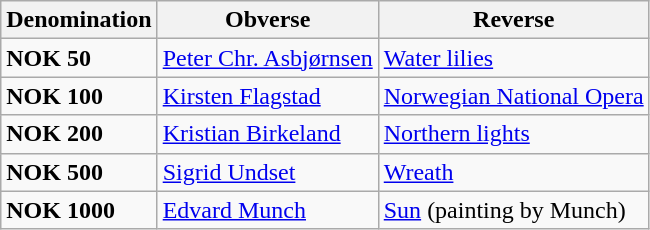<table class="wikitable">
<tr ">
<th>Denomination</th>
<th>Obverse</th>
<th>Reverse</th>
</tr>
<tr>
<td><strong>NOK 50</strong></td>
<td><a href='#'>Peter Chr. Asbjørnsen</a></td>
<td><a href='#'>Water lilies</a></td>
</tr>
<tr>
<td><strong>NOK 100</strong></td>
<td><a href='#'>Kirsten Flagstad</a></td>
<td><a href='#'>Norwegian National Opera</a></td>
</tr>
<tr>
<td><strong>NOK 200</strong></td>
<td><a href='#'>Kristian Birkeland</a></td>
<td><a href='#'>Northern lights</a></td>
</tr>
<tr>
<td><strong>NOK 500</strong></td>
<td><a href='#'>Sigrid Undset</a></td>
<td><a href='#'>Wreath</a></td>
</tr>
<tr>
<td><strong>NOK 1000</strong></td>
<td><a href='#'>Edvard Munch</a></td>
<td><a href='#'>Sun</a> (painting by Munch)</td>
</tr>
</table>
